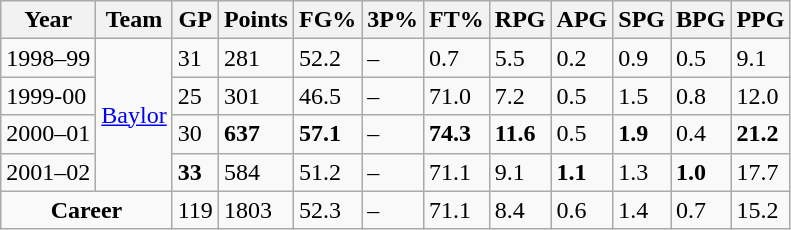<table class="wikitable sortable">
<tr>
<th>Year</th>
<th>Team</th>
<th>GP</th>
<th>Points</th>
<th>FG%</th>
<th>3P%</th>
<th>FT%</th>
<th>RPG</th>
<th>APG</th>
<th>SPG</th>
<th>BPG</th>
<th>PPG</th>
</tr>
<tr>
<td>1998–99</td>
<td rowspan=4><a href='#'>Baylor</a></td>
<td>31</td>
<td>281</td>
<td>52.2</td>
<td>–</td>
<td>0.7</td>
<td>5.5</td>
<td>0.2</td>
<td>0.9</td>
<td>0.5</td>
<td>9.1</td>
</tr>
<tr>
<td>1999-00</td>
<td>25</td>
<td>301</td>
<td>46.5</td>
<td>–</td>
<td>71.0</td>
<td>7.2</td>
<td>0.5</td>
<td>1.5</td>
<td>0.8</td>
<td>12.0</td>
</tr>
<tr>
<td>2000–01</td>
<td>30</td>
<td><strong>637</strong></td>
<td><strong>57.1</strong></td>
<td>–</td>
<td><strong>74.3</strong></td>
<td><strong>11.6</strong></td>
<td>0.5</td>
<td><strong>1.9</strong></td>
<td>0.4</td>
<td><strong>21.2</strong></td>
</tr>
<tr>
<td>2001–02</td>
<td><strong>33</strong></td>
<td>584</td>
<td>51.2</td>
<td>–</td>
<td>71.1</td>
<td>9.1</td>
<td><strong>1.1</strong></td>
<td>1.3</td>
<td><strong>1.0</strong></td>
<td>17.7</td>
</tr>
<tr class="sortbottom">
<td colspan=2 align=center><strong>Career</strong></td>
<td>119</td>
<td>1803</td>
<td>52.3</td>
<td>–</td>
<td>71.1</td>
<td>8.4</td>
<td>0.6</td>
<td>1.4</td>
<td>0.7</td>
<td>15.2</td>
</tr>
</table>
